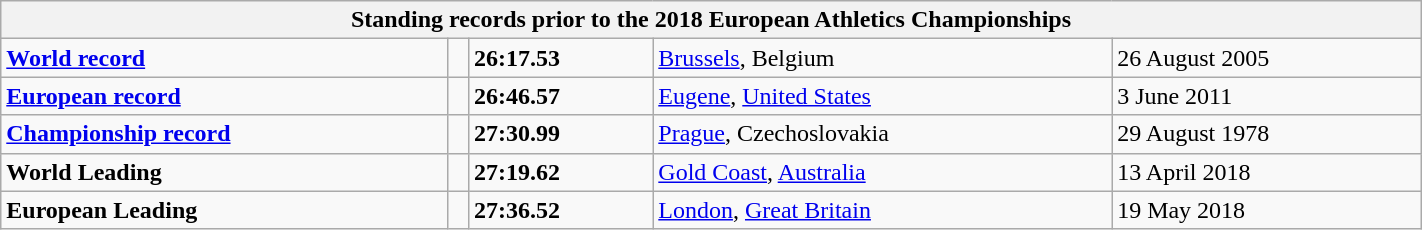<table class="wikitable" width=75%>
<tr>
<th colspan="5">Standing records prior to the 2018 European Athletics Championships</th>
</tr>
<tr>
<td><strong><a href='#'>World record</a></strong></td>
<td></td>
<td><strong>26:17.53</strong></td>
<td><a href='#'>Brussels</a>, Belgium</td>
<td>26 August 2005</td>
</tr>
<tr>
<td><strong><a href='#'>European record</a></strong></td>
<td></td>
<td><strong>26:46.57</strong></td>
<td><a href='#'>Eugene</a>, <a href='#'>United States</a></td>
<td>3 June 2011</td>
</tr>
<tr>
<td><strong><a href='#'>Championship record</a></strong></td>
<td></td>
<td><strong>27:30.99</strong></td>
<td><a href='#'>Prague</a>, Czechoslovakia</td>
<td>29 August 1978</td>
</tr>
<tr>
<td><strong>World Leading</strong></td>
<td></td>
<td><strong>27:19.62</strong></td>
<td><a href='#'>Gold Coast</a>, <a href='#'>Australia</a></td>
<td>13 April 2018</td>
</tr>
<tr>
<td><strong>European Leading</strong></td>
<td></td>
<td><strong>27:36.52</strong></td>
<td><a href='#'>London</a>, <a href='#'>Great Britain</a></td>
<td>19 May 2018</td>
</tr>
</table>
